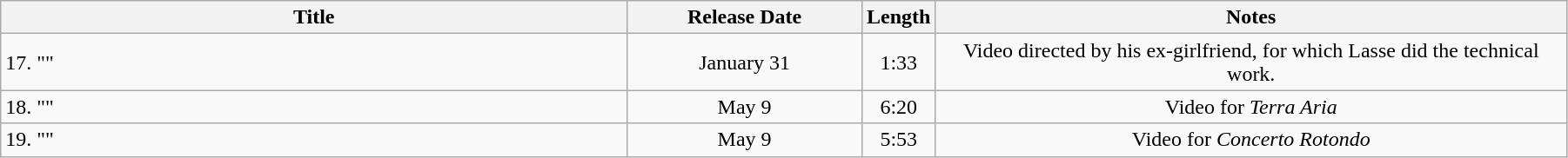<table class="wikitable" style="width:95%;">
<tr>
<th>Title</th>
<th>Release Date</th>
<th>Length</th>
<th>Notes</th>
</tr>
<tr>
<td style="text-align:left; width:40%;">17. ""</td>
<td style="text-align:center; width:15%;">January 31</td>
<td style="text-align:center;">1:33</td>
<td style="text-align:center;">Video directed by his ex-girlfriend, for which Lasse did the technical work.</td>
</tr>
<tr>
<td style="text-align:left;">18. ""</td>
<td style="text-align:center;">May 9</td>
<td style="text-align:center;">6:20</td>
<td style="text-align:center;">Video for <em>Terra Aria</em></td>
</tr>
<tr>
<td style="text-align:left;">19. ""</td>
<td style="text-align:center;">May 9</td>
<td style="text-align:center;">5:53</td>
<td style="text-align:center;">Video for <em>Concerto Rotondo</em></td>
</tr>
</table>
